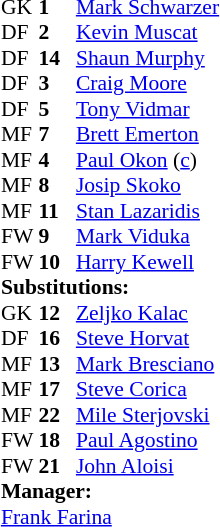<table cellspacing="0" cellpadding="0" style="font-size:90%; margin:0.2em auto;">
<tr>
<th width="25"></th>
<th width="25"></th>
</tr>
<tr>
<td>GK</td>
<td><strong>1</strong></td>
<td><a href='#'>Mark Schwarzer</a></td>
</tr>
<tr>
<td>DF</td>
<td><strong>2</strong></td>
<td><a href='#'>Kevin Muscat</a></td>
<td></td>
<td></td>
</tr>
<tr>
<td>DF</td>
<td><strong>14</strong></td>
<td><a href='#'>Shaun Murphy</a></td>
<td></td>
<td></td>
</tr>
<tr>
<td>DF</td>
<td><strong>3</strong></td>
<td><a href='#'>Craig Moore</a></td>
</tr>
<tr>
<td>DF</td>
<td><strong>5</strong></td>
<td><a href='#'>Tony Vidmar</a></td>
</tr>
<tr>
<td>MF</td>
<td><strong>7</strong></td>
<td><a href='#'>Brett Emerton</a></td>
</tr>
<tr>
<td>MF</td>
<td><strong>4</strong></td>
<td><a href='#'>Paul Okon</a> (<a href='#'>c</a>)</td>
</tr>
<tr>
<td>MF</td>
<td><strong>8</strong></td>
<td><a href='#'>Josip Skoko</a></td>
</tr>
<tr>
<td>MF</td>
<td><strong>11</strong></td>
<td><a href='#'>Stan Lazaridis</a></td>
</tr>
<tr>
<td>FW</td>
<td><strong>9</strong></td>
<td><a href='#'>Mark Viduka</a></td>
</tr>
<tr>
<td>FW</td>
<td><strong>10</strong></td>
<td><a href='#'>Harry Kewell</a></td>
</tr>
<tr>
<td colspan=3><strong>Substitutions:</strong></td>
</tr>
<tr>
<td>GK</td>
<td><strong>12</strong></td>
<td><a href='#'>Zeljko Kalac</a></td>
</tr>
<tr>
<td>DF</td>
<td><strong>16</strong></td>
<td><a href='#'>Steve Horvat</a></td>
</tr>
<tr>
<td>MF</td>
<td><strong>13</strong></td>
<td><a href='#'>Mark Bresciano</a></td>
</tr>
<tr>
<td>MF</td>
<td><strong>17</strong></td>
<td><a href='#'>Steve Corica</a></td>
</tr>
<tr>
<td>MF</td>
<td><strong>22</strong></td>
<td><a href='#'>Mile Sterjovski</a></td>
</tr>
<tr>
<td>FW</td>
<td><strong>18</strong></td>
<td><a href='#'>Paul Agostino</a></td>
<td></td>
<td></td>
</tr>
<tr>
<td>FW</td>
<td><strong>21</strong></td>
<td><a href='#'>John Aloisi</a></td>
<td></td>
<td></td>
</tr>
<tr>
<td colspan=3><strong>Manager:</strong></td>
</tr>
<tr>
<td colspan="4"><a href='#'>Frank Farina</a></td>
</tr>
</table>
